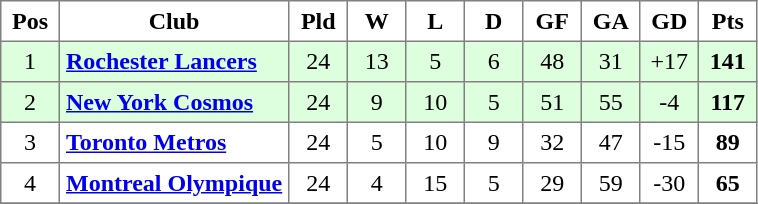<table class="toccolours" border="1" cellpadding="4" cellspacing="0" style="text-align:center; border-collapse: collapse; margin:0;">
<tr>
<th width=30>Pos</th>
<th>Club</th>
<th width=30>Pld</th>
<th width=30>W</th>
<th width=30>L</th>
<th width=30>D</th>
<th width=30>GF</th>
<th width=30>GA</th>
<th width=30>GD</th>
<th width=30>Pts</th>
</tr>
<tr bgcolor="#ddffdd">
<td>1</td>
<td align=left><strong><a href='#'>Rochester Lancers</a></strong></td>
<td>24</td>
<td>13</td>
<td>5</td>
<td>6</td>
<td>48</td>
<td>31</td>
<td>+17</td>
<td><strong>141</strong></td>
</tr>
<tr bgcolor="#ddffdd">
<td>2</td>
<td align=left><strong><a href='#'>New York Cosmos</a></strong></td>
<td>24</td>
<td>9</td>
<td>10</td>
<td>5</td>
<td>51</td>
<td>55</td>
<td>-4</td>
<td><strong>117</strong></td>
</tr>
<tr>
<td>3</td>
<td align=left><strong><a href='#'>Toronto Metros</a></strong></td>
<td>24</td>
<td>5</td>
<td>10</td>
<td>9</td>
<td>32</td>
<td>47</td>
<td>-15</td>
<td><strong>89</strong></td>
</tr>
<tr>
<td>4</td>
<td align=left><strong><a href='#'>Montreal Olympique</a></strong></td>
<td>24</td>
<td>4</td>
<td>15</td>
<td>5</td>
<td>29</td>
<td>59</td>
<td>-30</td>
<td><strong>65</strong></td>
</tr>
<tr>
</tr>
</table>
